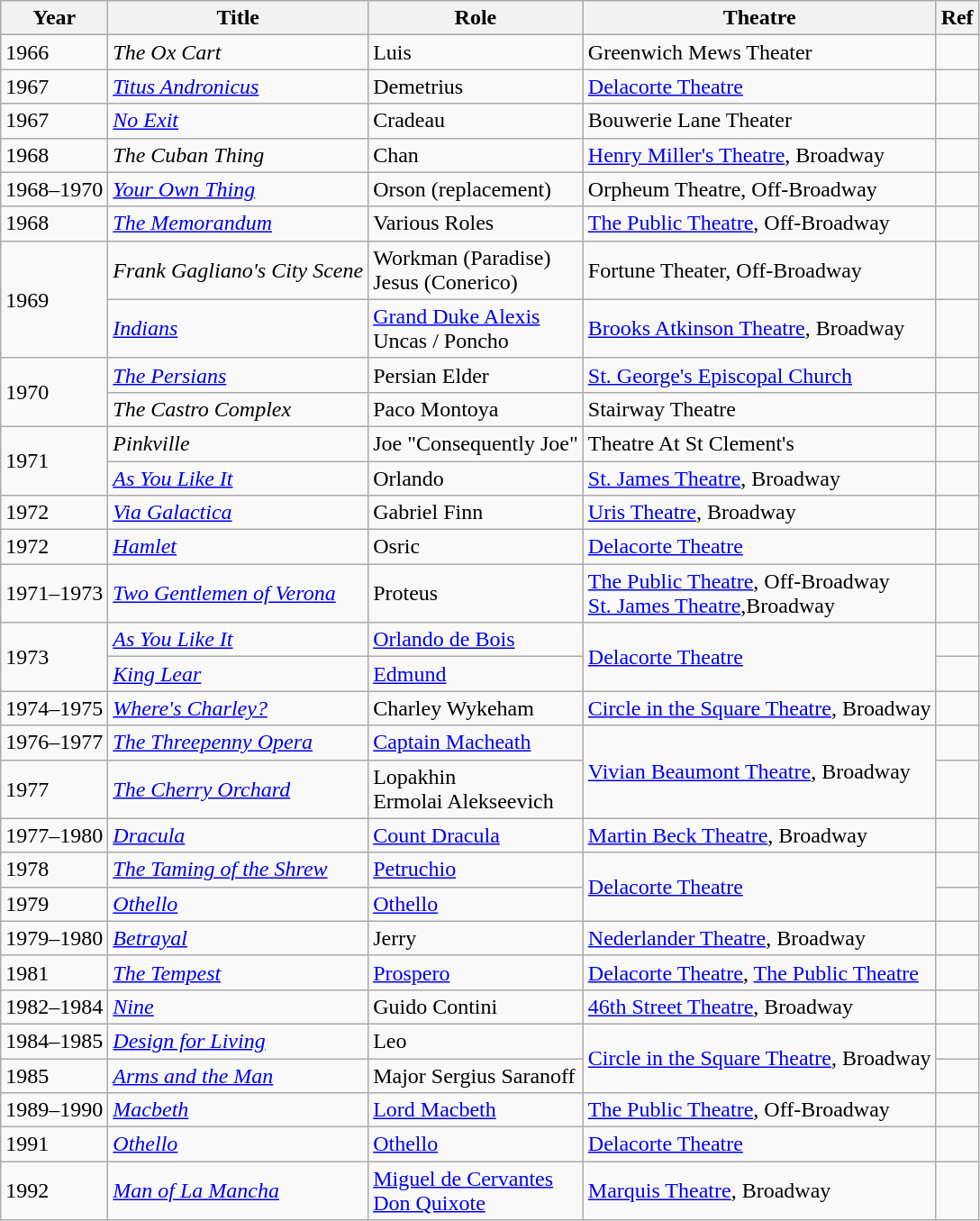<table class = "wikitable">
<tr>
<th>Year</th>
<th>Title</th>
<th>Role</th>
<th>Theatre</th>
<th>Ref</th>
</tr>
<tr>
<td>1966</td>
<td><em>The Ox Cart</em></td>
<td>Luis</td>
<td>Greenwich Mews Theater</td>
<td></td>
</tr>
<tr>
<td>1967</td>
<td><em><a href='#'>Titus Andronicus</a></em></td>
<td>Demetrius</td>
<td><a href='#'>Delacorte Theatre</a><br></td>
<td></td>
</tr>
<tr>
<td>1967</td>
<td><em><a href='#'>No Exit</a></em></td>
<td>Cradeau</td>
<td>Bouwerie Lane Theater</td>
<td></td>
</tr>
<tr>
<td>1968</td>
<td><em>The Cuban Thing</em></td>
<td>Chan</td>
<td><a href='#'>Henry Miller's Theatre</a>, Broadway</td>
<td></td>
</tr>
<tr>
<td>1968–1970</td>
<td><em><a href='#'>Your Own Thing</a></em></td>
<td>Orson (replacement)</td>
<td>Orpheum Theatre, Off-Broadway</td>
<td></td>
</tr>
<tr>
<td>1968</td>
<td><em><a href='#'>The Memorandum</a></em></td>
<td>Various Roles</td>
<td><a href='#'>The Public Theatre</a>, Off-Broadway</td>
<td></td>
</tr>
<tr>
<td rowspan=2>1969</td>
<td><em>Frank Gagliano's City Scene</em></td>
<td>Workman (Paradise) <br> Jesus (Conerico)</td>
<td>Fortune Theater, Off-Broadway</td>
<td></td>
</tr>
<tr>
<td><a href='#'><em>Indians</em></a></td>
<td><a href='#'>Grand Duke Alexis</a> <br> Uncas / Poncho</td>
<td><a href='#'>Brooks Atkinson Theatre</a>, Broadway</td>
<td></td>
</tr>
<tr>
<td rowspan=2>1970</td>
<td><em><a href='#'>The Persians</a></em></td>
<td>Persian Elder</td>
<td><a href='#'>St. George's Episcopal Church</a></td>
<td></td>
</tr>
<tr>
<td><em>The Castro Complex</em></td>
<td>Paco Montoya</td>
<td>Stairway Theatre</td>
<td></td>
</tr>
<tr>
<td rowspan=2>1971</td>
<td><em>Pinkville</em></td>
<td>Joe "Consequently Joe"</td>
<td>Theatre At St Clement's</td>
<td></td>
</tr>
<tr>
<td><em><a href='#'>As You Like It</a></em></td>
<td>Orlando</td>
<td><a href='#'>St. James Theatre</a>, Broadway</td>
<td></td>
</tr>
<tr>
<td>1972</td>
<td><em><a href='#'>Via Galactica</a></em></td>
<td>Gabriel Finn</td>
<td><a href='#'>Uris Theatre</a>, Broadway</td>
<td></td>
</tr>
<tr>
<td>1972</td>
<td><em><a href='#'>Hamlet</a></em></td>
<td>Osric</td>
<td><a href='#'>Delacorte Theatre</a><br></td>
<td></td>
</tr>
<tr>
<td>1971–1973</td>
<td><a href='#'><em>Two Gentlemen of Verona</em></a></td>
<td>Proteus</td>
<td><a href='#'>The Public Theatre</a>, Off-Broadway<br><a href='#'>St. James Theatre</a>,Broadway</td>
<td></td>
</tr>
<tr>
<td rowspan=2>1973</td>
<td><em><a href='#'>As You Like It</a></em></td>
<td><a href='#'>Orlando de Bois</a></td>
<td rowspan=2><a href='#'>Delacorte Theatre</a><br></td>
<td></td>
</tr>
<tr>
<td><em><a href='#'>King Lear</a></em></td>
<td><a href='#'>Edmund</a></td>
<td></td>
</tr>
<tr>
<td>1974–1975</td>
<td><em><a href='#'>Where's Charley?</a></em></td>
<td>Charley Wykeham</td>
<td><a href='#'>Circle in the Square Theatre</a>, Broadway</td>
<td></td>
</tr>
<tr>
<td>1976–1977</td>
<td><em><a href='#'>The Threepenny Opera</a></em></td>
<td><a href='#'>Captain Macheath</a></td>
<td rowspan=2><a href='#'>Vivian Beaumont Theatre</a>, Broadway<br></td>
<td></td>
</tr>
<tr>
<td>1977</td>
<td><em><a href='#'>The Cherry Orchard</a></em></td>
<td>Lopakhin <br> Ermolai Alekseevich</td>
<td></td>
</tr>
<tr>
<td>1977–1980</td>
<td><a href='#'><em>Dracula</em></a></td>
<td><a href='#'>Count Dracula</a></td>
<td><a href='#'>Martin Beck Theatre</a>, Broadway</td>
<td></td>
</tr>
<tr>
<td>1978</td>
<td><em><a href='#'>The Taming of the Shrew</a></em></td>
<td><a href='#'>Petruchio</a></td>
<td rowspan=2><a href='#'>Delacorte Theatre</a><br></td>
<td></td>
</tr>
<tr>
<td>1979</td>
<td><em><a href='#'>Othello</a></em></td>
<td><a href='#'>Othello</a></td>
<td></td>
</tr>
<tr>
<td>1979–1980</td>
<td><a href='#'><em>Betrayal</em></a></td>
<td>Jerry</td>
<td><a href='#'>Nederlander Theatre</a>, Broadway</td>
<td></td>
</tr>
<tr>
<td>1981</td>
<td><em><a href='#'>The Tempest</a></em></td>
<td><a href='#'>Prospero</a></td>
<td><a href='#'>Delacorte Theatre</a>, <a href='#'>The Public Theatre</a></td>
<td></td>
</tr>
<tr>
<td>1982–1984</td>
<td><a href='#'><em>Nine</em></a></td>
<td>Guido Contini</td>
<td><a href='#'>46th Street Theatre</a>, Broadway</td>
<td></td>
</tr>
<tr>
<td>1984–1985</td>
<td><em><a href='#'>Design for Living</a></em></td>
<td>Leo</td>
<td rowspan=2><a href='#'>Circle in the Square Theatre</a>, Broadway</td>
<td></td>
</tr>
<tr>
<td>1985</td>
<td><em><a href='#'>Arms and the Man</a></em></td>
<td>Major Sergius Saranoff</td>
<td></td>
</tr>
<tr>
<td>1989–1990</td>
<td><em><a href='#'>Macbeth</a></em></td>
<td><a href='#'>Lord Macbeth</a></td>
<td><a href='#'>The Public Theatre</a>, Off-Broadway</td>
<td></td>
</tr>
<tr>
<td>1991</td>
<td><em><a href='#'>Othello</a></em></td>
<td><a href='#'>Othello</a></td>
<td><a href='#'>Delacorte Theatre</a><br></td>
<td></td>
</tr>
<tr>
<td>1992</td>
<td><em><a href='#'>Man of La Mancha</a></em></td>
<td><a href='#'>Miguel de Cervantes</a> <br> <a href='#'>Don Quixote</a></td>
<td><a href='#'>Marquis Theatre</a>, Broadway</td>
<td></td>
</tr>
</table>
